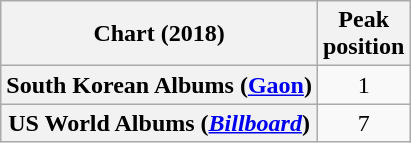<table class="wikitable sortable plainrowheaders" style="text-align:center">
<tr>
<th scope="col">Chart (2018)</th>
<th scope="col">Peak<br> position</th>
</tr>
<tr>
<th scope="row">South Korean Albums (<a href='#'>Gaon</a>)</th>
<td>1</td>
</tr>
<tr>
<th scope="row">US World Albums (<em><a href='#'>Billboard</a></em>)</th>
<td>7</td>
</tr>
</table>
